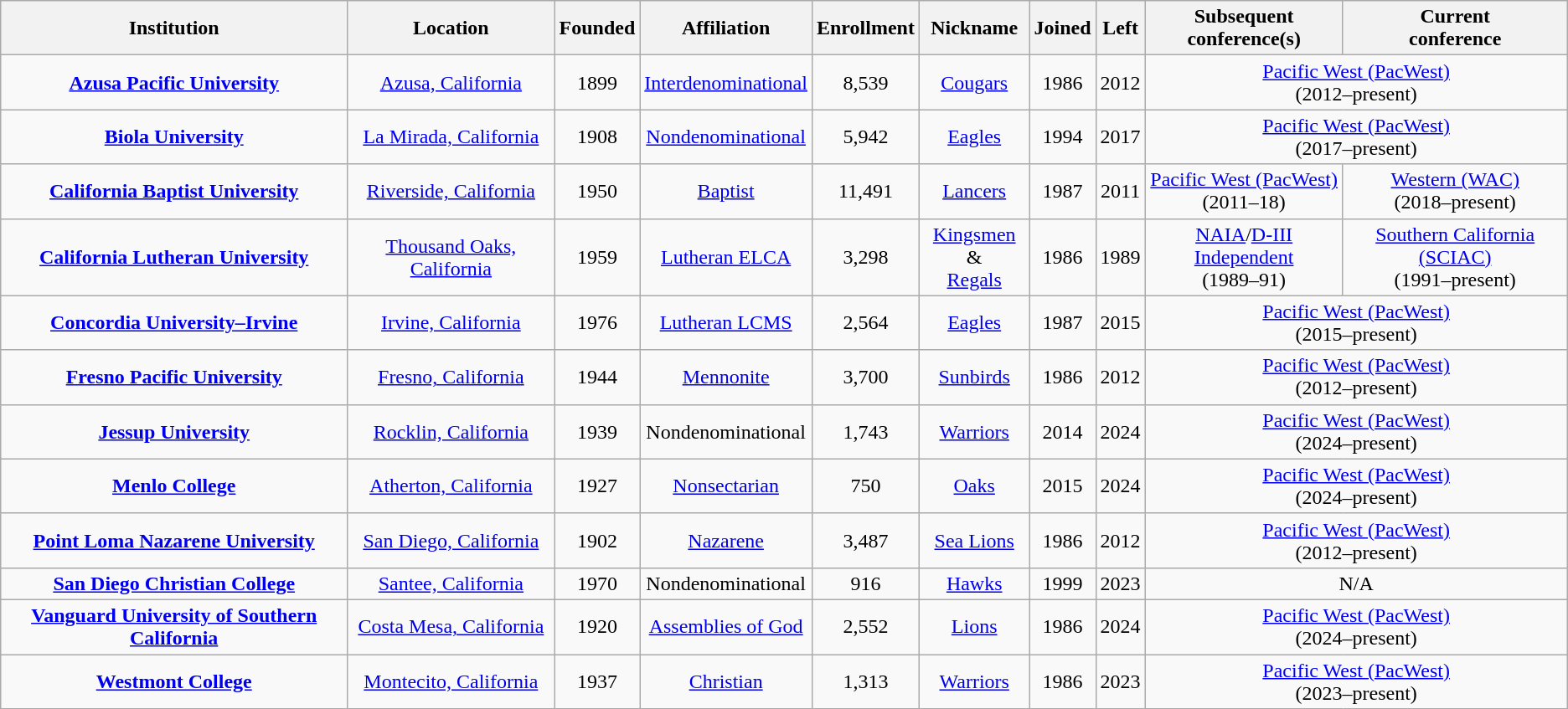<table class="wikitable sortable" style="text-align:center">
<tr>
<th>Institution</th>
<th>Location</th>
<th>Founded</th>
<th>Affiliation</th>
<th>Enrollment</th>
<th>Nickname</th>
<th>Joined</th>
<th>Left</th>
<th>Subsequent<br>conference(s)</th>
<th>Current<br>conference</th>
</tr>
<tr>
<td><strong><a href='#'>Azusa Pacific University</a></strong></td>
<td><a href='#'>Azusa, California</a></td>
<td>1899</td>
<td><a href='#'>Interdenominational</a></td>
<td>8,539</td>
<td><a href='#'>Cougars</a></td>
<td>1986</td>
<td>2012</td>
<td colspan="2"><a href='#'>Pacific West (PacWest)</a><br>(2012–present)</td>
</tr>
<tr>
<td><strong><a href='#'>Biola University</a></strong></td>
<td><a href='#'>La Mirada, California</a></td>
<td>1908</td>
<td><a href='#'>Nondenominational</a></td>
<td>5,942</td>
<td><a href='#'>Eagles</a></td>
<td>1994</td>
<td>2017</td>
<td colspan="2"><a href='#'>Pacific West (PacWest)</a><br>(2017–present)</td>
</tr>
<tr>
<td><strong><a href='#'>California Baptist University</a></strong></td>
<td><a href='#'>Riverside, California</a></td>
<td>1950</td>
<td><a href='#'>Baptist</a></td>
<td>11,491</td>
<td><a href='#'>Lancers</a></td>
<td>1987</td>
<td>2011</td>
<td><a href='#'>Pacific West (PacWest)</a><br>(2011–18)</td>
<td><a href='#'>Western (WAC)</a><br>(2018–present)</td>
</tr>
<tr>
<td><strong><a href='#'>California Lutheran University</a></strong></td>
<td><a href='#'>Thousand Oaks, California</a></td>
<td>1959</td>
<td><a href='#'>Lutheran ELCA</a></td>
<td>3,298</td>
<td><a href='#'>Kingsmen</a> &<br><a href='#'>Regals</a></td>
<td>1986</td>
<td>1989</td>
<td><a href='#'>NAIA</a>/<a href='#'>D-III Independent</a><br>(1989–91)</td>
<td><a href='#'>Southern California (SCIAC)</a><br>(1991–present)</td>
</tr>
<tr>
<td><strong><a href='#'>Concordia University–Irvine</a></strong></td>
<td><a href='#'>Irvine, California</a></td>
<td>1976</td>
<td><a href='#'>Lutheran LCMS</a></td>
<td>2,564</td>
<td><a href='#'>Eagles</a></td>
<td>1987</td>
<td>2015</td>
<td colspan="2"><a href='#'>Pacific West (PacWest)</a><br>(2015–present)</td>
</tr>
<tr>
<td><strong><a href='#'>Fresno Pacific University</a></strong></td>
<td><a href='#'>Fresno, California</a></td>
<td>1944</td>
<td><a href='#'>Mennonite</a></td>
<td>3,700</td>
<td><a href='#'>Sunbirds</a></td>
<td>1986</td>
<td>2012</td>
<td colspan="2"><a href='#'>Pacific West (PacWest)</a><br>(2012–present)</td>
</tr>
<tr>
<td><strong><a href='#'>Jessup University</a></strong></td>
<td><a href='#'>Rocklin, California</a></td>
<td>1939</td>
<td>Nondenominational</td>
<td>1,743</td>
<td><a href='#'>Warriors</a></td>
<td>2014</td>
<td>2024</td>
<td colspan="2"><a href='#'>Pacific West (PacWest)</a><br>(2024–present)</td>
</tr>
<tr>
<td><strong><a href='#'>Menlo College</a></strong></td>
<td><a href='#'>Atherton, California</a></td>
<td>1927</td>
<td><a href='#'>Nonsectarian</a></td>
<td>750</td>
<td><a href='#'>Oaks</a></td>
<td>2015</td>
<td>2024</td>
<td colspan="2"><a href='#'>Pacific West (PacWest)</a><br>(2024–present)</td>
</tr>
<tr>
<td><strong><a href='#'>Point Loma Nazarene University</a></strong></td>
<td><a href='#'>San Diego, California</a></td>
<td>1902</td>
<td><a href='#'>Nazarene</a></td>
<td>3,487</td>
<td><a href='#'>Sea Lions</a></td>
<td>1986</td>
<td>2012</td>
<td colspan="2"><a href='#'>Pacific West (PacWest)</a><br>(2012–present)</td>
</tr>
<tr>
<td><strong><a href='#'>San Diego Christian College</a></strong></td>
<td><a href='#'>Santee, California</a></td>
<td>1970</td>
<td>Nondenominational</td>
<td>916</td>
<td><a href='#'>Hawks</a></td>
<td>1999</td>
<td>2023</td>
<td colspan="2">N/A</td>
</tr>
<tr>
<td><strong><a href='#'>Vanguard University of Southern California</a></strong></td>
<td><a href='#'>Costa Mesa, California</a></td>
<td>1920</td>
<td><a href='#'>Assemblies of God</a></td>
<td>2,552</td>
<td><a href='#'>Lions</a></td>
<td>1986</td>
<td>2024</td>
<td colspan="2"><a href='#'>Pacific West (PacWest)</a><br>(2024–present)</td>
</tr>
<tr>
<td><strong><a href='#'>Westmont College</a></strong></td>
<td><a href='#'>Montecito, California</a></td>
<td>1937</td>
<td><a href='#'>Christian</a></td>
<td>1,313</td>
<td><a href='#'>Warriors</a></td>
<td>1986</td>
<td>2023</td>
<td colspan="2"><a href='#'>Pacific West (PacWest)</a><br>(2023–present)</td>
</tr>
</table>
